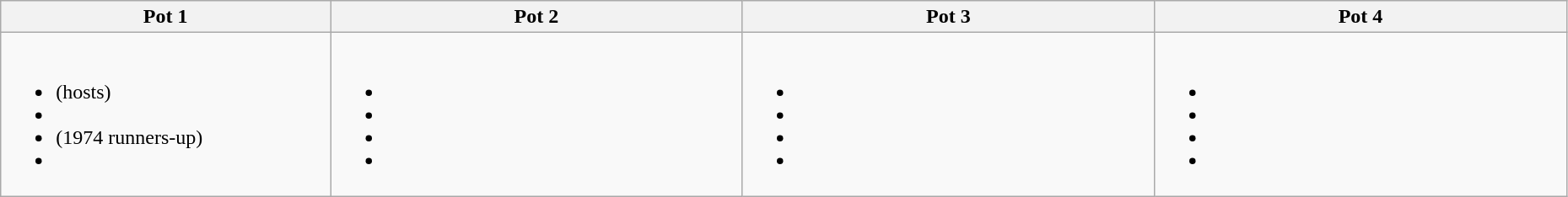<table class="wikitable" style="width:98%;">
<tr>
<th width=20%>Pot 1</th>
<th width=25%>Pot 2</th>
<th width=25%>Pot 3</th>
<th width=25%>Pot 4</th>
</tr>
<tr>
<td valign="top"><br><ul><li> (hosts)</li><li></li><li> (1974 runners-up)</li><li></li></ul></td>
<td valign="top"><br><ul><li></li><li></li><li></li><li></li></ul></td>
<td valign="top"><br><ul><li></li><li></li><li></li><li></li></ul></td>
<td valign="top"><br><ul><li></li><li></li><li></li><li></li></ul></td>
</tr>
</table>
